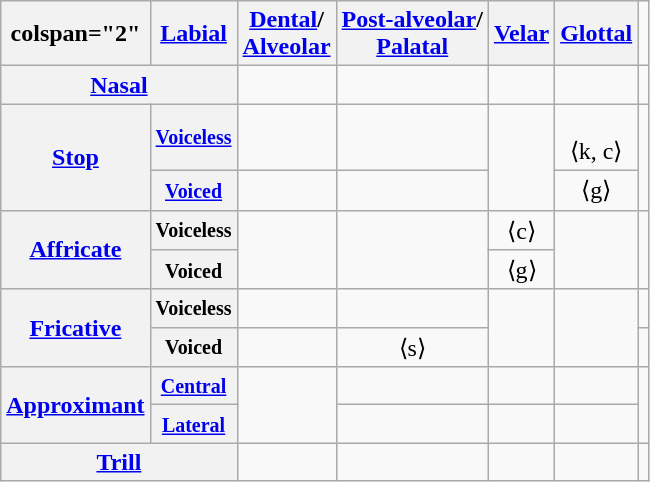<table class="wikitable" style="text-align:center;">
<tr>
<th>colspan="2" </th>
<th><a href='#'>Labial</a></th>
<th><a href='#'>Dental</a>/<br><a href='#'>Alveolar</a></th>
<th><a href='#'>Post-alveolar</a>/<br><a href='#'>Palatal</a></th>
<th><a href='#'>Velar</a></th>
<th><a href='#'>Glottal</a></th>
</tr>
<tr>
<th colspan="2"><a href='#'>Nasal</a></th>
<td></td>
<td></td>
<td></td>
<td></td>
<td></td>
</tr>
<tr>
<th rowspan="2"><a href='#'>Stop</a></th>
<th><small><a href='#'>Voiceless</a></small></th>
<td></td>
<td></td>
<td rowspan="2"></td>
<td><br>⟨k, c⟩</td>
<td rowspan="2"></td>
</tr>
<tr>
<th><small><a href='#'>Voiced</a></small></th>
<td></td>
<td></td>
<td> ⟨g⟩</td>
</tr>
<tr>
<th rowspan="2"><a href='#'>Affricate</a></th>
<th><small>Voiceless</small></th>
<td rowspan="2"></td>
<td rowspan="2"></td>
<td> ⟨c⟩</td>
<td rowspan="2"></td>
<td rowspan="2"></td>
</tr>
<tr>
<th><small>Voiced</small></th>
<td> ⟨g⟩</td>
</tr>
<tr>
<th rowspan="2"><a href='#'>Fricative</a></th>
<th><small>Voiceless</small></th>
<td></td>
<td></td>
<td rowspan="2"></td>
<td rowspan="2"></td>
<td></td>
</tr>
<tr>
<th><small>Voiced</small></th>
<td></td>
<td> ⟨s⟩</td>
<td></td>
</tr>
<tr>
<th rowspan="2"><a href='#'>Approximant</a></th>
<th><small><a href='#'>Central</a></small></th>
<td rowspan="2"></td>
<td></td>
<td></td>
<td></td>
<td rowspan="2"></td>
</tr>
<tr>
<th><small><a href='#'>Lateral</a></small></th>
<td></td>
<td></td>
<td></td>
</tr>
<tr>
<th colspan="2"><a href='#'>Trill</a></th>
<td></td>
<td></td>
<td></td>
<td></td>
<td></td>
</tr>
</table>
